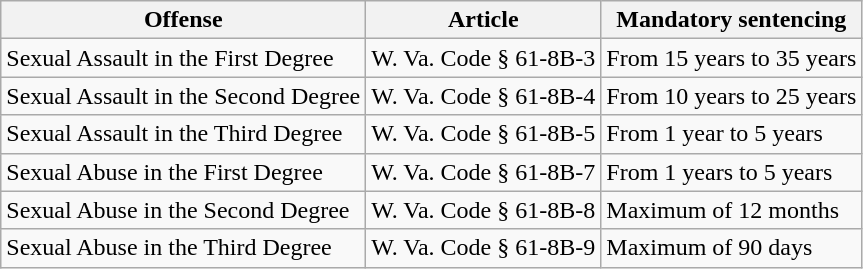<table class="wikitable">
<tr>
<th>Offense</th>
<th>Article</th>
<th>Mandatory sentencing</th>
</tr>
<tr>
<td>Sexual Assault in the First Degree</td>
<td>W. Va. Code § 61-8B-3</td>
<td>From 15 years to 35 years</td>
</tr>
<tr>
<td>Sexual Assault in the Second Degree</td>
<td>W. Va. Code § 61-8B-4</td>
<td>From 10 years to 25 years</td>
</tr>
<tr>
<td>Sexual Assault in the Third Degree</td>
<td>W. Va. Code § 61-8B-5</td>
<td>From 1 year to 5 years</td>
</tr>
<tr>
<td>Sexual Abuse in the First Degree</td>
<td>W. Va. Code § 61-8B-7</td>
<td>From 1 years to 5 years</td>
</tr>
<tr>
<td>Sexual Abuse in the Second Degree</td>
<td>W. Va. Code § 61-8B-8</td>
<td>Maximum of 12 months</td>
</tr>
<tr>
<td>Sexual Abuse in the Third Degree</td>
<td>W. Va. Code § 61-8B-9</td>
<td>Maximum of 90 days</td>
</tr>
</table>
